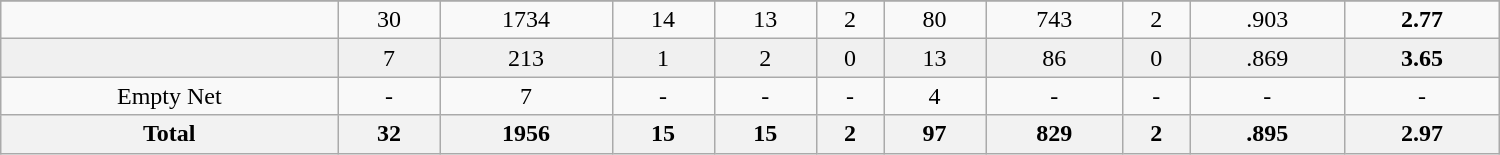<table class="wikitable sortable" width ="1000">
<tr align="center">
</tr>
<tr align="center" bgcolor="">
<td></td>
<td>30</td>
<td>1734</td>
<td>14</td>
<td>13</td>
<td>2</td>
<td>80</td>
<td>743</td>
<td>2</td>
<td>.903</td>
<td><strong>2.77</strong></td>
</tr>
<tr align="center" bgcolor="f0f0f0">
<td></td>
<td>7</td>
<td>213</td>
<td>1</td>
<td>2</td>
<td>0</td>
<td>13</td>
<td>86</td>
<td>0</td>
<td>.869</td>
<td><strong>3.65</strong></td>
</tr>
<tr align="center" bgcolor="">
<td>Empty Net</td>
<td>-</td>
<td>7</td>
<td>-</td>
<td>-</td>
<td>-</td>
<td>4</td>
<td>-</td>
<td>-</td>
<td>-</td>
<td>-</td>
</tr>
<tr>
<th>Total</th>
<th>32</th>
<th>1956</th>
<th>15</th>
<th>15</th>
<th>2</th>
<th>97</th>
<th>829</th>
<th>2</th>
<th>.895</th>
<th>2.97</th>
</tr>
</table>
